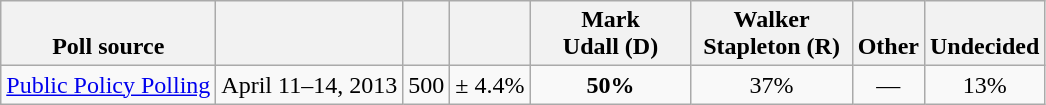<table class="wikitable" style="text-align:center">
<tr valign= bottom>
<th>Poll source</th>
<th></th>
<th></th>
<th></th>
<th style="width:100px;">Mark<br>Udall (D)</th>
<th style="width:100px;">Walker<br>Stapleton (R)</th>
<th>Other</th>
<th>Undecided</th>
</tr>
<tr>
<td align=left><a href='#'>Public Policy Polling</a></td>
<td>April 11–14, 2013</td>
<td>500</td>
<td>± 4.4%</td>
<td><strong>50%</strong></td>
<td>37%</td>
<td>—</td>
<td>13%</td>
</tr>
</table>
